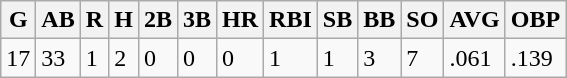<table class="wikitable">
<tr>
<th><strong>G</strong></th>
<th><strong>AB</strong></th>
<th><strong>R</strong></th>
<th><strong>H</strong></th>
<th><strong>2B</strong></th>
<th><strong>3B</strong></th>
<th><strong>HR</strong></th>
<th><strong>RBI</strong></th>
<th><strong>SB</strong></th>
<th><strong>BB</strong></th>
<th><strong>SO</strong></th>
<th><strong>AVG</strong></th>
<th><strong>OBP</strong></th>
</tr>
<tr>
<td>17</td>
<td>33</td>
<td>1</td>
<td>2</td>
<td>0</td>
<td>0</td>
<td>0</td>
<td>1</td>
<td>1</td>
<td>3</td>
<td>7</td>
<td>.061</td>
<td>.139</td>
</tr>
</table>
